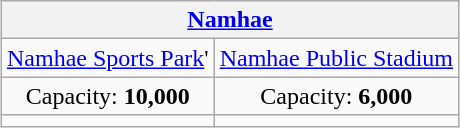<table class="wikitable" style="text-align:center;margin:1em auto;">
<tr>
<th colspan=2><a href='#'>Namhae</a></th>
</tr>
<tr>
<td><a href='#'>Namhae Sports Park</a>'</td>
<td><a href='#'>Namhae Public Stadium</a></td>
</tr>
<tr>
<td>Capacity: <strong>10,000</strong></td>
<td>Capacity: <strong>6,000</strong></td>
</tr>
<tr>
<td></td>
<td></td>
</tr>
</table>
